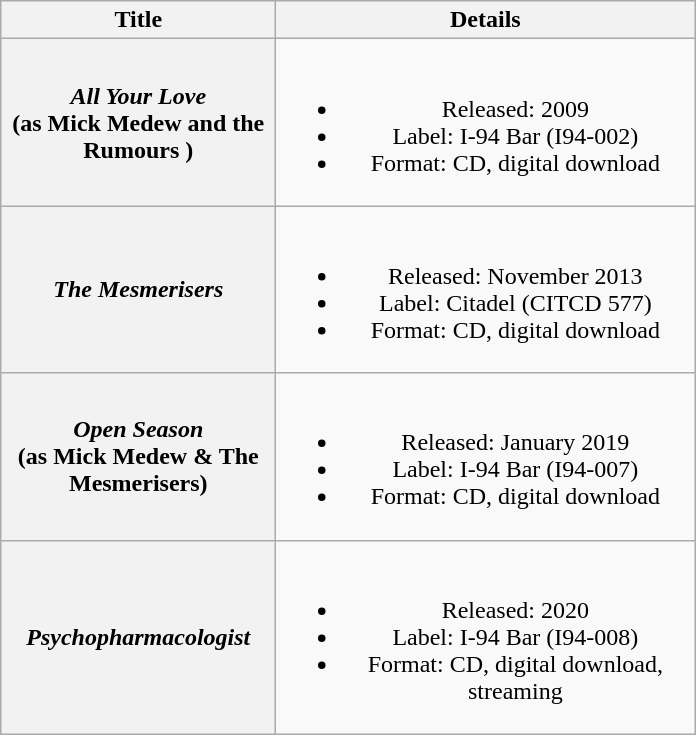<table class="wikitable plainrowheaders" style="text-align:center;" border="1">
<tr>
<th scope="col" style="width:11em;">Title</th>
<th scope="col" style="width:17em;">Details</th>
</tr>
<tr>
<th scope="row"><em>All Your Love</em> <br> (as Mick Medew and the Rumours )</th>
<td><br><ul><li>Released: 2009</li><li>Label: I-94 Bar (I94-002)</li><li>Format: CD, digital download</li></ul></td>
</tr>
<tr>
<th scope="row"><em>The Mesmerisers</em></th>
<td><br><ul><li>Released: November 2013</li><li>Label: Citadel (CITCD 577)</li><li>Format: CD, digital download</li></ul></td>
</tr>
<tr>
<th scope="row"><em>Open Season</em> <br> (as Mick Medew & The Mesmerisers)</th>
<td><br><ul><li>Released: January 2019</li><li>Label: I-94 Bar (I94-007)</li><li>Format: CD, digital download</li></ul></td>
</tr>
<tr>
<th scope="row"><em>Psychopharmacologist</em></th>
<td><br><ul><li>Released: 2020</li><li>Label: I-94 Bar (I94-008)</li><li>Format: CD, digital download, streaming</li></ul></td>
</tr>
</table>
